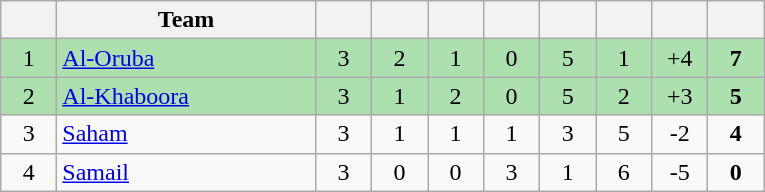<table class="wikitable" style="text-align: center;">
<tr>
<th width=30></th>
<th width=165>Team</th>
<th width=30></th>
<th width=30></th>
<th width=30></th>
<th width=30></th>
<th width=30></th>
<th width=30></th>
<th width=30></th>
<th width=30></th>
</tr>
<tr bgcolor=#ACE1AF>
<td>1</td>
<td align=left><a href='#'>Al-Oruba</a></td>
<td>3</td>
<td>2</td>
<td>1</td>
<td>0</td>
<td>5</td>
<td>1</td>
<td>+4</td>
<td><strong>7</strong></td>
</tr>
<tr bgcolor=#ACE1AF>
<td>2</td>
<td align=left><a href='#'>Al-Khaboora</a></td>
<td>3</td>
<td>1</td>
<td>2</td>
<td>0</td>
<td>5</td>
<td>2</td>
<td>+3</td>
<td><strong>5</strong></td>
</tr>
<tr>
<td>3</td>
<td align=left><a href='#'>Saham</a></td>
<td>3</td>
<td>1</td>
<td>1</td>
<td>1</td>
<td>3</td>
<td>5</td>
<td>-2</td>
<td><strong>4</strong></td>
</tr>
<tr>
<td>4</td>
<td align=left><a href='#'>Samail</a></td>
<td>3</td>
<td>0</td>
<td>0</td>
<td>3</td>
<td>1</td>
<td>6</td>
<td>-5</td>
<td><strong>0</strong></td>
</tr>
</table>
